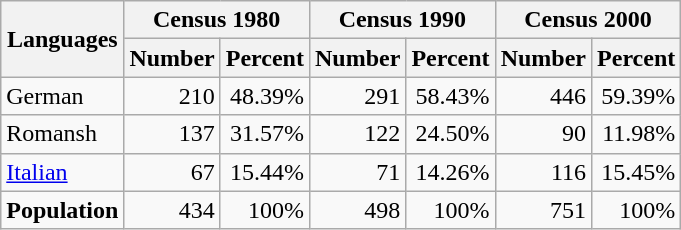<table class="wikitable">
<tr>
<th rowspan="2">Languages</th>
<th colspan="2">Census 1980</th>
<th colspan="2">Census 1990</th>
<th colspan="2">Census 2000</th>
</tr>
<tr>
<th>Number</th>
<th>Percent</th>
<th>Number</th>
<th>Percent</th>
<th>Number</th>
<th>Percent</th>
</tr>
<tr>
<td>German</td>
<td align=right>210</td>
<td align=right>48.39%</td>
<td align=right>291</td>
<td align=right>58.43%</td>
<td align=right>446</td>
<td align=right>59.39%</td>
</tr>
<tr>
<td>Romansh</td>
<td align=right>137</td>
<td align=right>31.57%</td>
<td align=right>122</td>
<td align=right>24.50%</td>
<td align=right>90</td>
<td align=right>11.98%</td>
</tr>
<tr>
<td><a href='#'>Italian</a></td>
<td align=right>67</td>
<td align=right>15.44%</td>
<td align=right>71</td>
<td align=right>14.26%</td>
<td align=right>116</td>
<td align=right>15.45%</td>
</tr>
<tr>
<td><strong>Population</strong></td>
<td align=right>434</td>
<td align=right>100%</td>
<td align=right>498</td>
<td align=right>100%</td>
<td align=right>751</td>
<td align=right>100%</td>
</tr>
</table>
